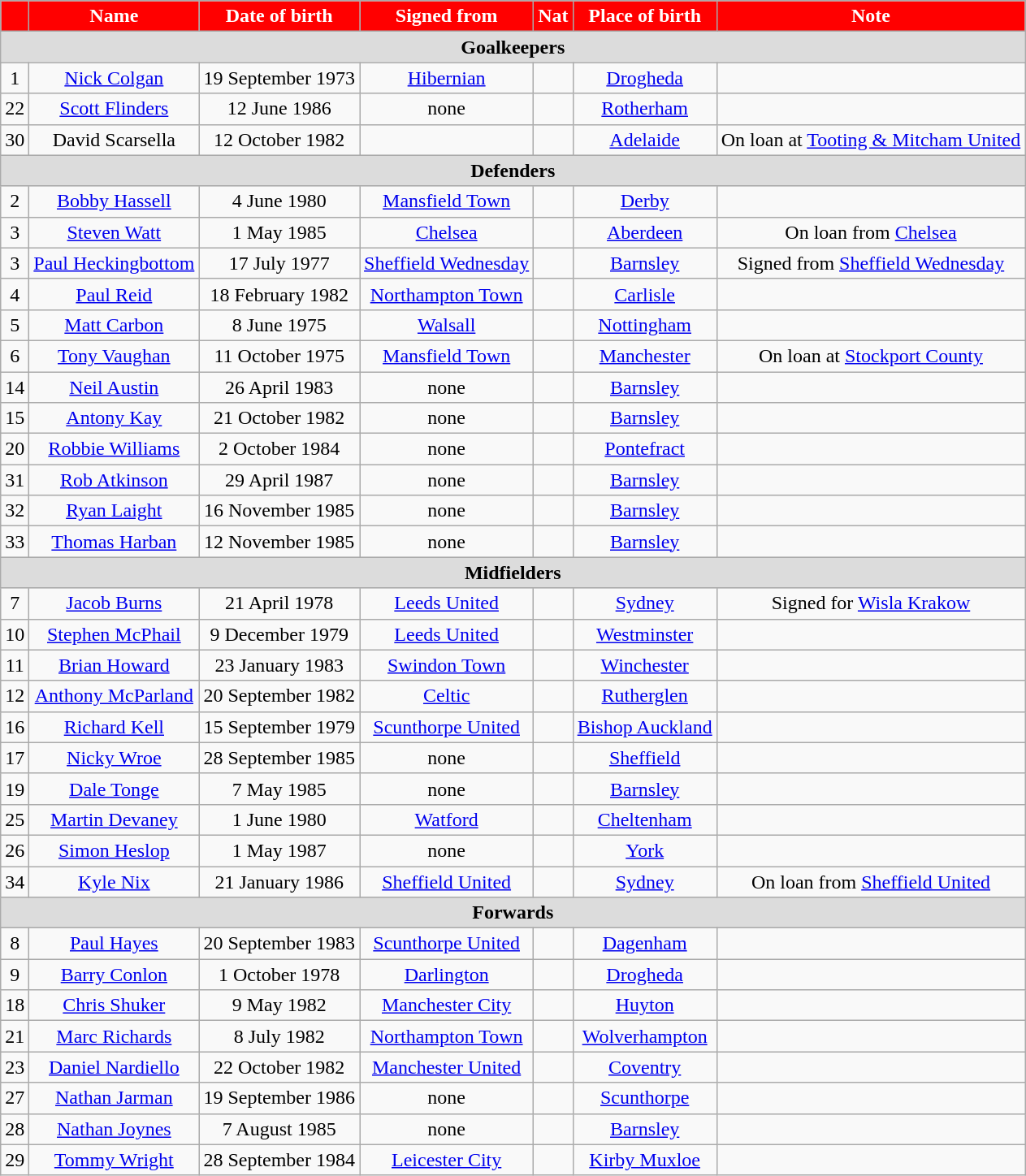<table class="wikitable" style="text-align:center;">
<tr>
<th style="background:#FF0000; color:white; text-align:center;"></th>
<th style="background:#FF0000; color:white; text-align:center;">Name</th>
<th style="background:#FF0000; color:white; text-align:center;">Date of birth</th>
<th style="background:#FF0000; color:white; text-align:center;">Signed from</th>
<th style="background:#FF0000; color:white; text-align:center;">Nat</th>
<th style="background:#FF0000; color:white; text-align:center;">Place of birth</th>
<th style="background:#FF0000; color:white; text-align:center;">Note</th>
</tr>
<tr>
<th colspan="7" style="background:#dcdcdc; text-align:center;">Goalkeepers</th>
</tr>
<tr>
<td>1</td>
<td><a href='#'>Nick Colgan</a></td>
<td>19 September 1973</td>
<td><a href='#'>Hibernian</a></td>
<td></td>
<td><a href='#'>Drogheda</a></td>
<td></td>
</tr>
<tr>
<td>22</td>
<td><a href='#'>Scott Flinders</a></td>
<td>12 June 1986</td>
<td>none</td>
<td></td>
<td><a href='#'>Rotherham</a></td>
<td></td>
</tr>
<tr>
<td>30</td>
<td>David Scarsella</td>
<td>12 October 1982</td>
<td></td>
<td></td>
<td><a href='#'>Adelaide</a></td>
<td>On loan at <a href='#'>Tooting & Mitcham United</a></td>
</tr>
<tr>
<th colspan="7" style="background:#dcdcdc; text-align:center;">Defenders</th>
</tr>
<tr>
<td>2</td>
<td><a href='#'>Bobby Hassell</a></td>
<td>4 June 1980</td>
<td><a href='#'>Mansfield Town</a></td>
<td></td>
<td><a href='#'>Derby</a></td>
<td></td>
</tr>
<tr>
<td>3</td>
<td><a href='#'>Steven Watt</a></td>
<td>1 May 1985</td>
<td><a href='#'>Chelsea</a></td>
<td></td>
<td><a href='#'>Aberdeen</a></td>
<td>On loan from <a href='#'>Chelsea</a></td>
</tr>
<tr>
<td>3</td>
<td><a href='#'>Paul Heckingbottom</a></td>
<td>17 July 1977</td>
<td><a href='#'>Sheffield Wednesday</a></td>
<td></td>
<td><a href='#'>Barnsley</a></td>
<td>Signed from <a href='#'>Sheffield Wednesday</a></td>
</tr>
<tr>
<td>4</td>
<td><a href='#'>Paul Reid</a></td>
<td>18 February 1982</td>
<td><a href='#'>Northampton Town</a></td>
<td></td>
<td><a href='#'>Carlisle</a></td>
<td></td>
</tr>
<tr>
<td>5</td>
<td><a href='#'>Matt Carbon</a></td>
<td>8 June 1975</td>
<td><a href='#'>Walsall</a></td>
<td></td>
<td><a href='#'>Nottingham</a></td>
<td></td>
</tr>
<tr>
<td>6</td>
<td><a href='#'>Tony Vaughan</a></td>
<td>11 October 1975</td>
<td><a href='#'>Mansfield Town</a></td>
<td></td>
<td><a href='#'>Manchester</a></td>
<td>On loan at <a href='#'>Stockport County</a></td>
</tr>
<tr>
<td>14</td>
<td><a href='#'>Neil Austin</a></td>
<td>26 April 1983</td>
<td>none</td>
<td></td>
<td><a href='#'>Barnsley</a></td>
<td></td>
</tr>
<tr>
<td>15</td>
<td><a href='#'>Antony Kay</a></td>
<td>21 October 1982</td>
<td>none</td>
<td></td>
<td><a href='#'>Barnsley</a></td>
<td></td>
</tr>
<tr>
<td>20</td>
<td><a href='#'>Robbie Williams</a></td>
<td>2 October 1984</td>
<td>none</td>
<td></td>
<td><a href='#'>Pontefract</a></td>
<td></td>
</tr>
<tr>
<td>31</td>
<td><a href='#'>Rob Atkinson</a></td>
<td>29 April 1987</td>
<td>none</td>
<td></td>
<td><a href='#'>Barnsley</a></td>
<td></td>
</tr>
<tr>
<td>32</td>
<td><a href='#'>Ryan Laight</a></td>
<td>16 November 1985</td>
<td>none</td>
<td></td>
<td><a href='#'>Barnsley</a></td>
<td></td>
</tr>
<tr>
<td>33</td>
<td><a href='#'>Thomas Harban</a></td>
<td>12 November 1985</td>
<td>none</td>
<td></td>
<td><a href='#'>Barnsley</a></td>
<td></td>
</tr>
<tr>
<th colspan="7" style="background:#dcdcdc; text-align:center;">Midfielders</th>
</tr>
<tr>
<td>7</td>
<td><a href='#'>Jacob Burns</a></td>
<td>21 April 1978</td>
<td><a href='#'>Leeds United</a></td>
<td></td>
<td><a href='#'>Sydney</a></td>
<td>Signed for <a href='#'>Wisla Krakow</a></td>
</tr>
<tr>
<td>10</td>
<td><a href='#'>Stephen McPhail</a></td>
<td>9 December 1979</td>
<td><a href='#'>Leeds United</a></td>
<td></td>
<td><a href='#'>Westminster</a></td>
<td></td>
</tr>
<tr>
<td>11</td>
<td><a href='#'>Brian Howard</a></td>
<td>23 January 1983</td>
<td><a href='#'>Swindon Town</a></td>
<td></td>
<td><a href='#'>Winchester</a></td>
<td></td>
</tr>
<tr>
<td>12</td>
<td><a href='#'>Anthony McParland</a></td>
<td>20 September 1982</td>
<td><a href='#'>Celtic</a></td>
<td></td>
<td><a href='#'>Rutherglen</a></td>
<td></td>
</tr>
<tr>
<td>16</td>
<td><a href='#'>Richard Kell</a></td>
<td>15 September 1979</td>
<td><a href='#'>Scunthorpe United</a></td>
<td></td>
<td><a href='#'>Bishop Auckland</a></td>
<td></td>
</tr>
<tr>
<td>17</td>
<td><a href='#'>Nicky Wroe</a></td>
<td>28 September 1985</td>
<td>none</td>
<td></td>
<td><a href='#'>Sheffield</a></td>
<td></td>
</tr>
<tr>
<td>19</td>
<td><a href='#'>Dale Tonge</a></td>
<td>7 May 1985</td>
<td>none</td>
<td></td>
<td><a href='#'>Barnsley</a></td>
<td></td>
</tr>
<tr>
<td>25</td>
<td><a href='#'>Martin Devaney</a></td>
<td>1 June 1980</td>
<td><a href='#'>Watford</a></td>
<td></td>
<td><a href='#'>Cheltenham</a></td>
<td></td>
</tr>
<tr>
<td>26</td>
<td><a href='#'>Simon Heslop</a></td>
<td>1 May 1987</td>
<td>none</td>
<td></td>
<td><a href='#'>York</a></td>
<td></td>
</tr>
<tr>
<td>34</td>
<td><a href='#'>Kyle Nix</a></td>
<td>21 January 1986</td>
<td><a href='#'>Sheffield United</a></td>
<td></td>
<td><a href='#'>Sydney</a></td>
<td>On loan from <a href='#'>Sheffield United</a></td>
</tr>
<tr>
<th colspan="7" style="background:#dcdcdc; text-align:center;">Forwards</th>
</tr>
<tr>
<td>8</td>
<td><a href='#'>Paul Hayes</a></td>
<td>20 September 1983</td>
<td><a href='#'>Scunthorpe United</a></td>
<td></td>
<td><a href='#'>Dagenham</a></td>
<td></td>
</tr>
<tr>
<td>9</td>
<td><a href='#'>Barry Conlon</a></td>
<td>1 October 1978</td>
<td><a href='#'>Darlington</a></td>
<td></td>
<td><a href='#'>Drogheda</a></td>
<td></td>
</tr>
<tr>
<td>18</td>
<td><a href='#'>Chris Shuker</a></td>
<td>9 May 1982</td>
<td><a href='#'>Manchester City</a></td>
<td></td>
<td><a href='#'>Huyton</a></td>
<td></td>
</tr>
<tr>
<td>21</td>
<td><a href='#'>Marc Richards</a></td>
<td>8 July 1982</td>
<td><a href='#'>Northampton Town</a></td>
<td></td>
<td><a href='#'>Wolverhampton</a></td>
<td></td>
</tr>
<tr>
<td>23</td>
<td><a href='#'>Daniel Nardiello</a></td>
<td>22 October 1982</td>
<td><a href='#'>Manchester United</a></td>
<td></td>
<td><a href='#'>Coventry</a></td>
<td></td>
</tr>
<tr>
<td>27</td>
<td><a href='#'>Nathan Jarman</a></td>
<td>19 September 1986</td>
<td>none</td>
<td></td>
<td><a href='#'>Scunthorpe</a></td>
<td></td>
</tr>
<tr>
<td>28</td>
<td><a href='#'>Nathan Joynes</a></td>
<td>7 August 1985</td>
<td>none</td>
<td></td>
<td><a href='#'>Barnsley</a></td>
<td></td>
</tr>
<tr>
<td>29</td>
<td><a href='#'>Tommy Wright</a></td>
<td>28 September 1984</td>
<td><a href='#'>Leicester City</a></td>
<td></td>
<td><a href='#'>Kirby Muxloe</a></td>
<td></td>
</tr>
</table>
